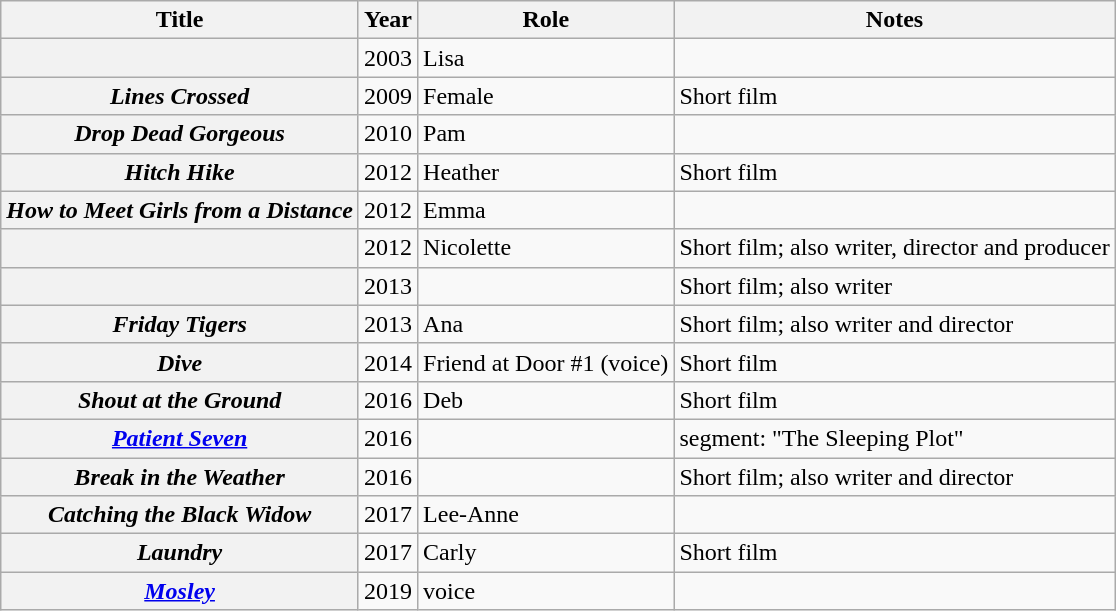<table class="wikitable plainrowheaders sortable">
<tr>
<th scope="col">Title</th>
<th scope="col">Year</th>
<th scope="col">Role</th>
<th scope="col" class="unsortable">Notes</th>
</tr>
<tr>
<th scope="row"><em></em></th>
<td>2003</td>
<td>Lisa</td>
<td></td>
</tr>
<tr>
<th scope="row"><em>Lines Crossed</em></th>
<td>2009</td>
<td>Female</td>
<td>Short film</td>
</tr>
<tr>
<th scope="row"><em>Drop Dead Gorgeous</em></th>
<td>2010</td>
<td>Pam</td>
<td></td>
</tr>
<tr>
<th scope="row"><em>Hitch Hike</em></th>
<td>2012</td>
<td>Heather</td>
<td>Short film</td>
</tr>
<tr>
<th scope="row"><em>How to Meet Girls from a Distance</em></th>
<td>2012</td>
<td>Emma</td>
<td></td>
</tr>
<tr>
<th scope="row"><em></em></th>
<td>2012</td>
<td>Nicolette</td>
<td>Short film; also writer, director and producer</td>
</tr>
<tr>
<th scope="row"><em></em></th>
<td>2013</td>
<td></td>
<td>Short film; also writer</td>
</tr>
<tr>
<th scope="row"><em>Friday Tigers</em></th>
<td>2013</td>
<td>Ana</td>
<td>Short film; also writer and director</td>
</tr>
<tr>
<th scope="row"><em>Dive</em></th>
<td>2014</td>
<td>Friend at Door #1 (voice)</td>
<td>Short film</td>
</tr>
<tr>
<th scope="row"><em>Shout at the Ground</em></th>
<td>2016</td>
<td>Deb</td>
<td>Short film</td>
</tr>
<tr>
<th scope="row"><em><a href='#'>Patient Seven</a></em></th>
<td>2016</td>
<td></td>
<td>segment: "The Sleeping Plot"</td>
</tr>
<tr>
<th scope="row"><em>Break in the Weather</em></th>
<td>2016</td>
<td></td>
<td>Short film; also writer and director</td>
</tr>
<tr>
<th scope="row"><em>Catching the Black Widow</em></th>
<td>2017</td>
<td>Lee-Anne</td>
<td></td>
</tr>
<tr>
<th scope="row"><em>Laundry</em></th>
<td>2017</td>
<td>Carly</td>
<td>Short film</td>
</tr>
<tr>
<th scope="row"><em><a href='#'>Mosley</a></em></th>
<td>2019</td>
<td>voice</td>
<td></td>
</tr>
</table>
